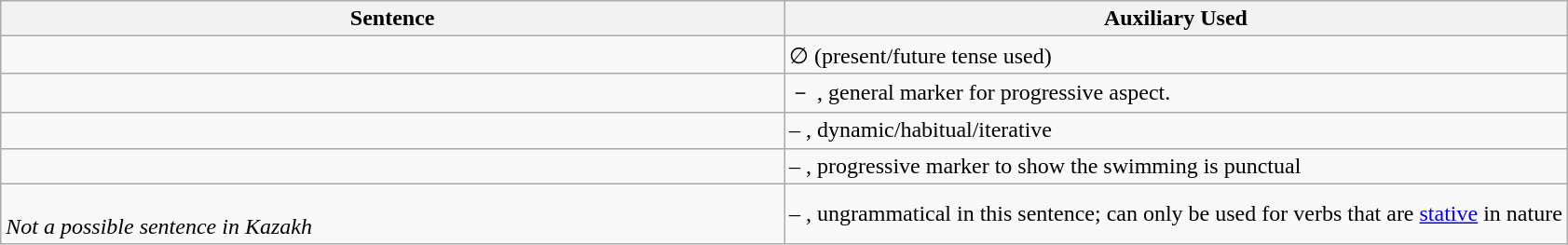<table class="wikitable">
<tr>
<th width=50%>Sentence</th>
<th width=50%>Auxiliary Used</th>
</tr>
<tr>
<td></td>
<td>∅ (present/future tense used)</td>
</tr>
<tr>
<td></td>
<td><strong></strong>－ , general marker for progressive aspect.</td>
</tr>
<tr>
<td></td>
<td><strong></strong> – , dynamic/habitual/iterative</td>
</tr>
<tr>
<td></td>
<td><strong></strong> – , progressive marker to show the swimming is punctual</td>
</tr>
<tr>
<td><br><em>Not a possible sentence in Kazakh</em></td>
<td><strong></strong> – , ungrammatical in this sentence;  can only be used for verbs that are <a href='#'>stative</a> in nature</td>
</tr>
</table>
